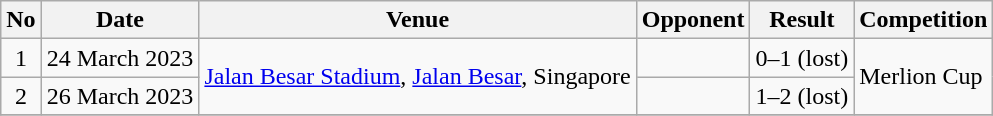<table class="wikitable">
<tr>
<th>No</th>
<th>Date</th>
<th>Venue</th>
<th>Opponent</th>
<th>Result</th>
<th>Competition</th>
</tr>
<tr>
<td align="center">1</td>
<td>24 March 2023</td>
<td rowspan="2"><a href='#'>Jalan Besar Stadium</a>, <a href='#'>Jalan Besar</a>, Singapore</td>
<td></td>
<td align="center">0–1 (lost)</td>
<td rowspan="2">Merlion Cup</td>
</tr>
<tr>
<td align="center">2</td>
<td>26 March 2023</td>
<td></td>
<td align="center">1–2 (lost)</td>
</tr>
<tr>
</tr>
</table>
